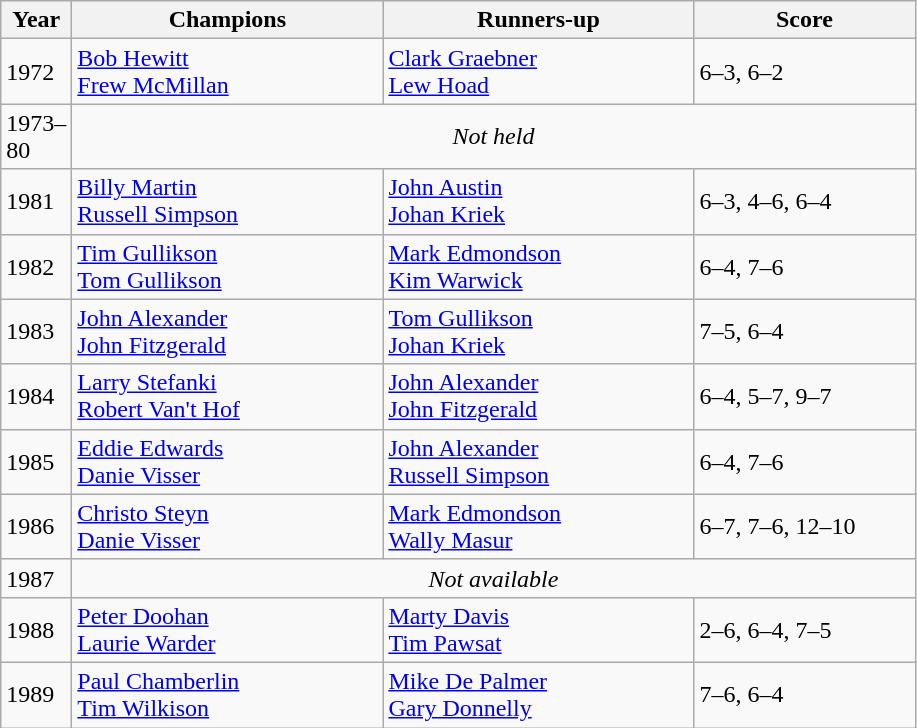<table class="wikitable">
<tr>
<th style="width:40px">Year</th>
<th style="width:200px">Champions</th>
<th style="width:200px">Runners-up</th>
<th style="width:140px">Score</th>
</tr>
<tr>
<td>1972</td>
<td> <a href='#'>Bob Hewitt</a><br> <a href='#'>Frew McMillan</a></td>
<td> <a href='#'>Clark Graebner</a><br> <a href='#'>Lew Hoad</a></td>
<td>6–3, 6–2</td>
</tr>
<tr>
<td>1973–80</td>
<td colspan=3 align=center><em>Not held</em></td>
</tr>
<tr>
<td>1981</td>
<td> <a href='#'>Billy Martin</a><br> <a href='#'>Russell Simpson</a></td>
<td> <a href='#'>John Austin</a><br> <a href='#'>Johan Kriek</a></td>
<td>6–3, 4–6, 6–4</td>
</tr>
<tr>
<td>1982</td>
<td> <a href='#'>Tim Gullikson</a><br> <a href='#'>Tom Gullikson</a></td>
<td> <a href='#'>Mark Edmondson</a><br> <a href='#'>Kim Warwick</a></td>
<td>6–4, 7–6</td>
</tr>
<tr>
<td>1983</td>
<td> <a href='#'>John Alexander</a><br> <a href='#'>John Fitzgerald</a></td>
<td> <a href='#'>Tom Gullikson</a><br> <a href='#'>Johan Kriek</a></td>
<td>7–5, 6–4</td>
</tr>
<tr>
<td>1984</td>
<td> <a href='#'>Larry Stefanki</a><br> <a href='#'>Robert Van't Hof</a></td>
<td> <a href='#'>John Alexander</a><br> <a href='#'>John Fitzgerald</a></td>
<td>6–4, 5–7, 9–7</td>
</tr>
<tr>
<td>1985</td>
<td> <a href='#'>Eddie Edwards</a><br> <a href='#'>Danie Visser</a></td>
<td> <a href='#'>John Alexander</a><br> <a href='#'>Russell Simpson</a></td>
<td>6–4, 7–6</td>
</tr>
<tr>
<td>1986</td>
<td> <a href='#'>Christo Steyn</a><br> <a href='#'>Danie Visser</a></td>
<td> <a href='#'>Mark Edmondson</a><br> <a href='#'>Wally Masur</a></td>
<td>6–7, 7–6, 12–10</td>
</tr>
<tr>
<td>1987</td>
<td colspan=3 align=center><em>Not available</em></td>
</tr>
<tr>
<td>1988</td>
<td> <a href='#'>Peter Doohan</a><br> <a href='#'>Laurie Warder</a></td>
<td> <a href='#'>Marty Davis</a><br> <a href='#'>Tim Pawsat</a></td>
<td>2–6, 6–4, 7–5</td>
</tr>
<tr>
<td>1989</td>
<td> <a href='#'>Paul Chamberlin</a><br> <a href='#'>Tim Wilkison</a></td>
<td> <a href='#'>Mike De Palmer</a><br> <a href='#'>Gary Donnelly</a></td>
<td>7–6, 6–4</td>
</tr>
</table>
